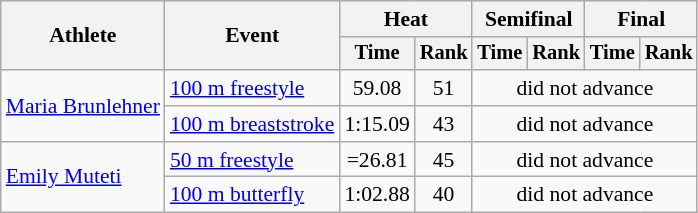<table class="wikitable" style="text-align:center; font-size:90%">
<tr>
<th rowspan="2">Athlete</th>
<th rowspan="2">Event</th>
<th colspan="2">Heat</th>
<th colspan="2">Semifinal</th>
<th colspan="2">Final</th>
</tr>
<tr style="font-size:95%">
<th>Time</th>
<th>Rank</th>
<th>Time</th>
<th>Rank</th>
<th>Time</th>
<th>Rank</th>
</tr>
<tr>
<td align=left rowspan=2><a href='#'>Maria Brunlehner</a></td>
<td align=left><a href='#'>100 m freestyle</a></td>
<td>59.08</td>
<td>51</td>
<td colspan=4>did not advance</td>
</tr>
<tr>
<td align=left><a href='#'>100 m breaststroke</a></td>
<td>1:15.09</td>
<td>43</td>
<td colspan=4>did not advance</td>
</tr>
<tr>
<td align=left rowspan=2><a href='#'>Emily Muteti</a></td>
<td align=left><a href='#'>50 m freestyle</a></td>
<td>=26.81</td>
<td>45</td>
<td colspan=4>did not advance</td>
</tr>
<tr>
<td align=left><a href='#'>100 m butterfly</a></td>
<td>1:02.88</td>
<td>40</td>
<td colspan=4>did not advance</td>
</tr>
</table>
